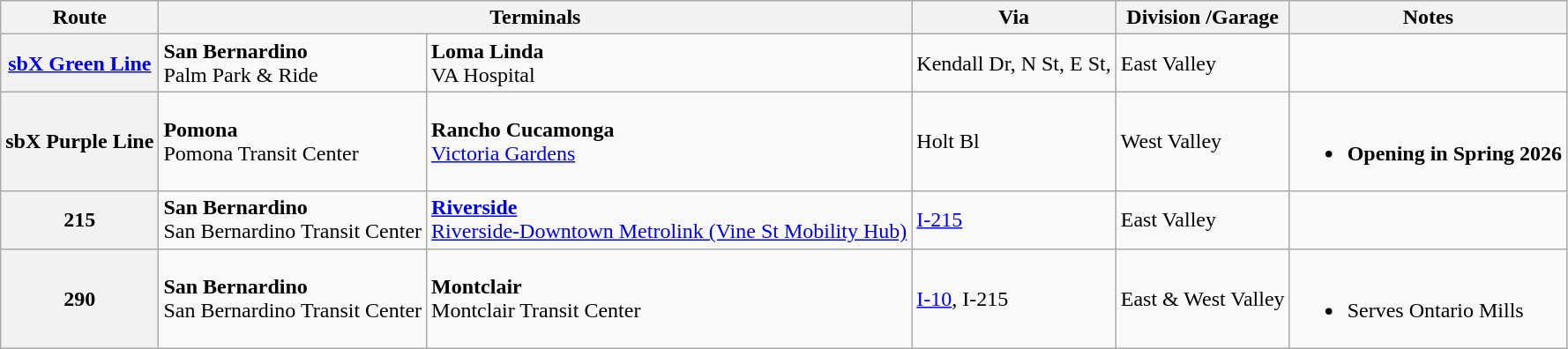<table class="wikitable">
<tr>
<th>Route</th>
<th colspan="2">Terminals</th>
<th>Via</th>
<th>Division /Garage</th>
<th>Notes</th>
</tr>
<tr>
<th><strong><a href='#'>sbX Green Line</a></strong></th>
<td><strong>San Bernardino</strong><br>Palm Park & Ride</td>
<td><strong>Loma Linda</strong><br>VA Hospital</td>
<td>Kendall Dr, N St, E St,</td>
<td>East Valley</td>
<td></td>
</tr>
<tr>
<th>sbX <strong>Purple Line</strong></th>
<td><strong>Pomona</strong><br>Pomona Transit Center</td>
<td><strong>Rancho Cucamonga</strong><br><a href='#'>Victoria Gardens</a></td>
<td>Holt Bl</td>
<td>West Valley</td>
<td><br><ul><li><strong>Opening in Spring 2026</strong></li></ul></td>
</tr>
<tr>
<th>215</th>
<td><strong>San Bernardino</strong><br>San Bernardino Transit Center</td>
<td><strong><a href='#'>Riverside</a></strong><br><a href='#'>Riverside-Downtown Metrolink (Vine St Mobility Hub)</a></td>
<td><a href='#'>I-215</a></td>
<td>East Valley</td>
<td></td>
</tr>
<tr>
<th>290</th>
<td><strong>San Bernardino</strong><br>San Bernardino Transit Center</td>
<td><strong>Montclair</strong><br>Montclair Transit Center</td>
<td><a href='#'>I-10</a>, I-215</td>
<td>East & West Valley</td>
<td><br><ul><li>Serves Ontario Mills</li></ul></td>
</tr>
</table>
